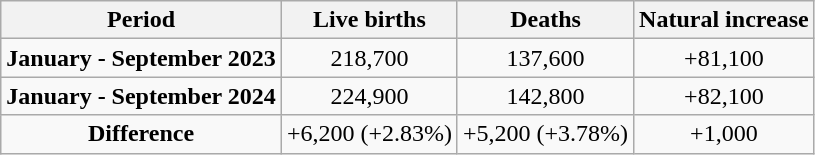<table class="wikitable"  style="text-align:center;">
<tr>
<th>Period</th>
<th>Live births</th>
<th>Deaths</th>
<th>Natural increase</th>
</tr>
<tr>
<td><strong>January - September 2023</strong></td>
<td>218,700</td>
<td>137,600</td>
<td>+81,100</td>
</tr>
<tr>
<td><strong>January - September 2024</strong></td>
<td>224,900</td>
<td>142,800</td>
<td>+82,100</td>
</tr>
<tr>
<td><strong>Difference</strong></td>
<td> +6,200 (+2.83%)</td>
<td> +5,200 (+3.78%)</td>
<td> +1,000</td>
</tr>
</table>
